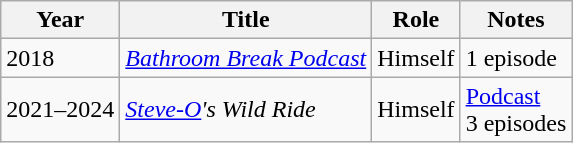<table class="wikitable sortable">
<tr>
<th>Year</th>
<th>Title</th>
<th>Role</th>
<th class="unsortable">Notes</th>
</tr>
<tr>
<td>2018</td>
<td><em><a href='#'>Bathroom Break Podcast</a></em></td>
<td>Himself</td>
<td>1 episode</td>
</tr>
<tr>
<td>2021–2024</td>
<td><em><a href='#'>Steve-O</a>'s Wild Ride</td>
<td>Himself</td>
<td><a href='#'>Podcast</a><br>3 episodes</td>
</tr>
</table>
